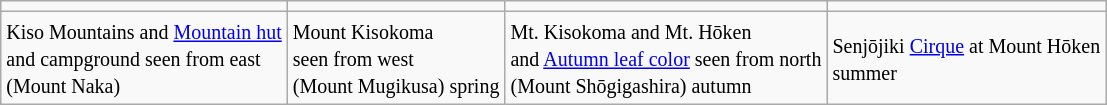<table class="wikitable">
<tr>
<td></td>
<td></td>
<td></td>
<td></td>
</tr>
<tr>
<td><small>Kiso Mountains and <a href='#'>Mountain hut</a><br>and campground seen from east<br>(Mount Naka)</small></td>
<td><small>Mount Kisokoma<br>seen from west<br>(Mount Mugikusa) spring</small></td>
<td><small>Mt. Kisokoma and Mt. Hōken<br>and <a href='#'>Autumn leaf color</a> seen from north<br>(Mount Shōgigashira) autumn</small></td>
<td><small>Senjōjiki <a href='#'>Cirque</a> at Mount Hōken<br>summer</small></td>
</tr>
</table>
